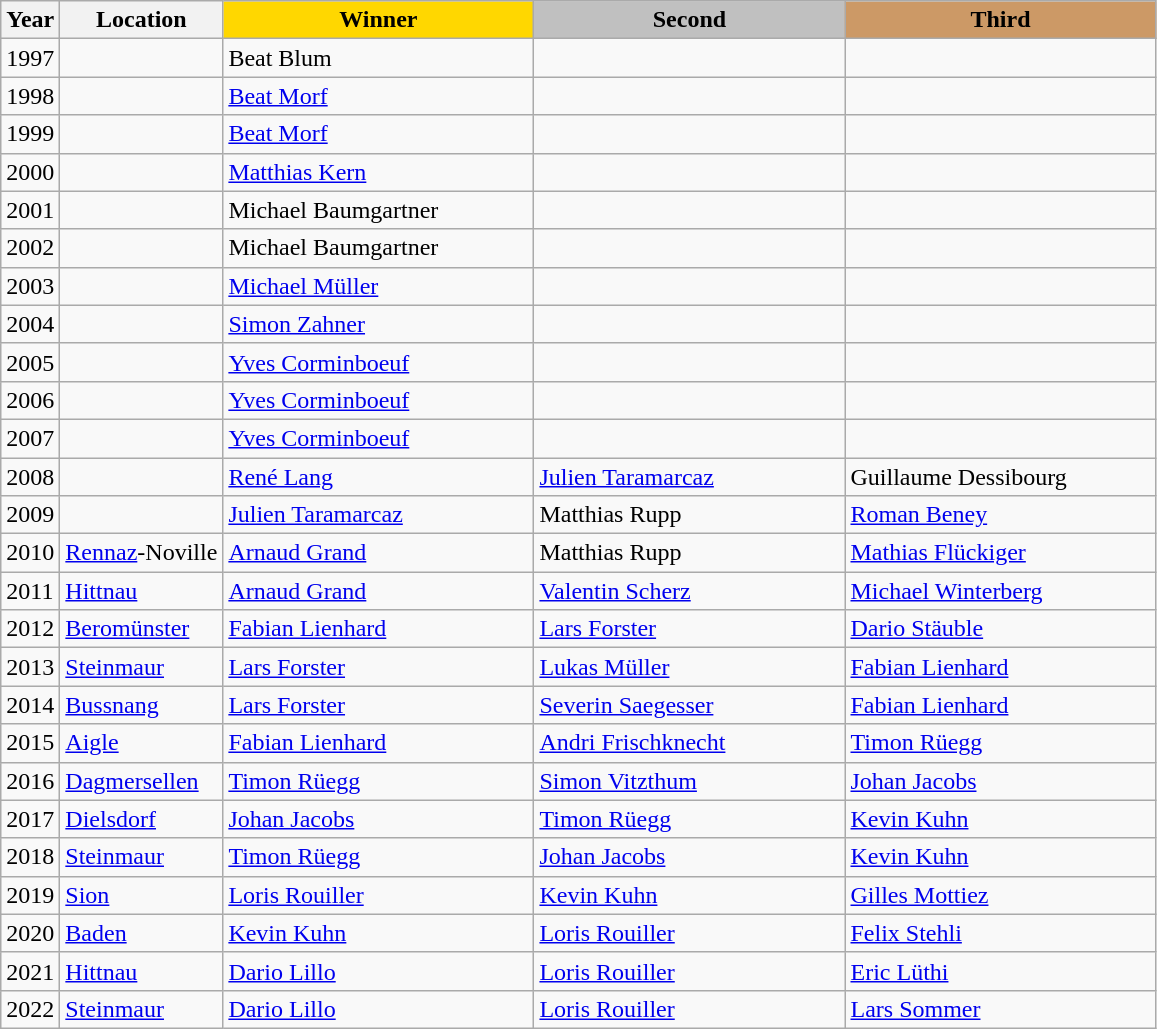<table class="wikitable sortable">
<tr>
<th>Year</th>
<th>Location</th>
<th scope=col colspan=1 style="width:200px; background: gold;">Winner</th>
<th scope=col colspan=1 style="width:200px; background: silver;">Second</th>
<th scope=col colspan=1 style="width:200px; background: #cc9966;">Third</th>
</tr>
<tr>
<td>1997</td>
<td></td>
<td>Beat Blum</td>
<td></td>
<td></td>
</tr>
<tr>
<td>1998</td>
<td></td>
<td><a href='#'>Beat Morf</a></td>
<td></td>
<td></td>
</tr>
<tr>
<td>1999</td>
<td></td>
<td><a href='#'>Beat Morf</a></td>
<td></td>
<td></td>
</tr>
<tr>
<td>2000</td>
<td></td>
<td><a href='#'>Matthias Kern</a></td>
<td></td>
<td></td>
</tr>
<tr>
<td>2001</td>
<td></td>
<td>Michael Baumgartner</td>
<td></td>
<td></td>
</tr>
<tr>
<td>2002</td>
<td></td>
<td>Michael Baumgartner</td>
<td></td>
<td></td>
</tr>
<tr>
<td>2003</td>
<td></td>
<td><a href='#'>Michael Müller</a></td>
<td></td>
<td></td>
</tr>
<tr>
<td>2004</td>
<td></td>
<td><a href='#'>Simon Zahner</a></td>
<td></td>
<td></td>
</tr>
<tr>
<td>2005</td>
<td></td>
<td><a href='#'>Yves Corminboeuf</a></td>
<td></td>
<td></td>
</tr>
<tr>
<td>2006</td>
<td></td>
<td><a href='#'>Yves Corminboeuf</a></td>
<td></td>
<td></td>
</tr>
<tr>
<td>2007</td>
<td></td>
<td><a href='#'>Yves Corminboeuf</a></td>
<td></td>
<td></td>
</tr>
<tr>
<td>2008</td>
<td></td>
<td><a href='#'>René Lang</a></td>
<td><a href='#'>Julien Taramarcaz</a></td>
<td>Guillaume Dessibourg</td>
</tr>
<tr>
<td>2009</td>
<td></td>
<td><a href='#'>Julien Taramarcaz</a></td>
<td>Matthias Rupp</td>
<td><a href='#'>Roman Beney</a></td>
</tr>
<tr>
<td>2010</td>
<td><a href='#'>Rennaz</a>-Noville</td>
<td><a href='#'>Arnaud Grand</a></td>
<td>Matthias Rupp</td>
<td><a href='#'>Mathias Flückiger</a></td>
</tr>
<tr>
<td>2011</td>
<td><a href='#'>Hittnau</a></td>
<td><a href='#'>Arnaud Grand</a></td>
<td><a href='#'>Valentin Scherz</a></td>
<td><a href='#'>Michael Winterberg</a></td>
</tr>
<tr>
<td>2012</td>
<td><a href='#'>Beromünster</a></td>
<td><a href='#'>Fabian Lienhard</a></td>
<td><a href='#'>Lars Forster</a></td>
<td><a href='#'>Dario Stäuble</a></td>
</tr>
<tr>
<td>2013</td>
<td><a href='#'>Steinmaur</a></td>
<td><a href='#'>Lars Forster</a></td>
<td><a href='#'>Lukas Müller</a></td>
<td><a href='#'>Fabian Lienhard</a></td>
</tr>
<tr>
<td>2014</td>
<td><a href='#'>Bussnang</a></td>
<td><a href='#'>Lars Forster</a></td>
<td><a href='#'>Severin Saegesser</a></td>
<td><a href='#'>Fabian Lienhard</a></td>
</tr>
<tr>
<td>2015</td>
<td><a href='#'>Aigle</a></td>
<td><a href='#'>Fabian Lienhard</a></td>
<td><a href='#'>Andri Frischknecht</a></td>
<td><a href='#'>Timon Rüegg</a></td>
</tr>
<tr>
<td>2016</td>
<td><a href='#'>Dagmersellen</a></td>
<td><a href='#'>Timon Rüegg</a></td>
<td><a href='#'>Simon Vitzthum</a></td>
<td><a href='#'>Johan Jacobs</a></td>
</tr>
<tr>
<td>2017</td>
<td><a href='#'>Dielsdorf</a></td>
<td><a href='#'>Johan Jacobs</a></td>
<td><a href='#'>Timon Rüegg</a></td>
<td><a href='#'>Kevin Kuhn</a></td>
</tr>
<tr>
<td>2018</td>
<td><a href='#'>Steinmaur</a></td>
<td><a href='#'>Timon Rüegg</a></td>
<td><a href='#'>Johan Jacobs</a></td>
<td><a href='#'>Kevin Kuhn</a></td>
</tr>
<tr>
<td>2019</td>
<td><a href='#'>Sion</a></td>
<td><a href='#'>Loris Rouiller</a></td>
<td><a href='#'>Kevin Kuhn</a></td>
<td><a href='#'>Gilles Mottiez</a></td>
</tr>
<tr>
<td>2020</td>
<td><a href='#'>Baden</a></td>
<td><a href='#'>Kevin Kuhn</a></td>
<td><a href='#'>Loris Rouiller</a></td>
<td><a href='#'>Felix Stehli</a></td>
</tr>
<tr>
<td>2021</td>
<td><a href='#'>Hittnau</a></td>
<td><a href='#'>Dario Lillo</a></td>
<td><a href='#'>Loris Rouiller</a></td>
<td><a href='#'>Eric Lüthi</a></td>
</tr>
<tr>
<td>2022</td>
<td><a href='#'>Steinmaur</a></td>
<td><a href='#'>Dario Lillo</a></td>
<td><a href='#'>Loris Rouiller</a></td>
<td><a href='#'>Lars Sommer</a></td>
</tr>
</table>
